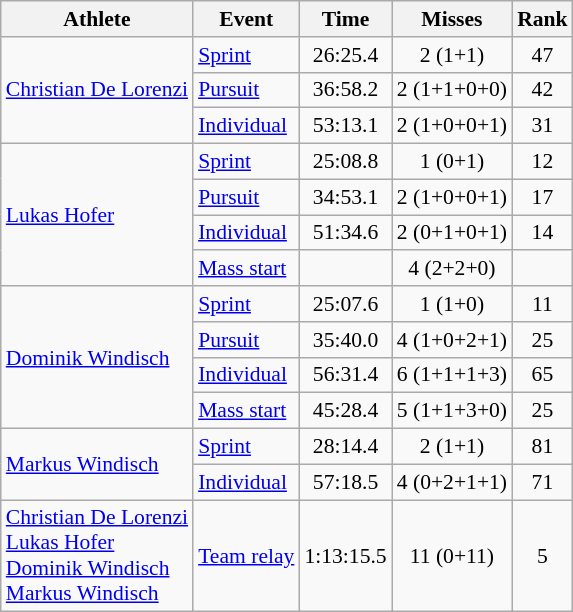<table class="wikitable" style="font-size:90%">
<tr>
<th>Athlete</th>
<th>Event</th>
<th>Time</th>
<th>Misses</th>
<th>Rank</th>
</tr>
<tr align=center>
<td align=left rowspan=3><a href='#'>Christian De Lorenzi</a></td>
<td align=left><a href='#'>Sprint</a></td>
<td>26:25.4</td>
<td>2 (1+1)</td>
<td>47</td>
</tr>
<tr align=center>
<td align=left><a href='#'>Pursuit</a></td>
<td>36:58.2</td>
<td>2 (1+1+0+0)</td>
<td>42</td>
</tr>
<tr align=center>
<td align=left><a href='#'>Individual</a></td>
<td>53:13.1</td>
<td>2 (1+0+0+1)</td>
<td>31</td>
</tr>
<tr align=center>
<td align=left rowspan=4><a href='#'>Lukas Hofer</a></td>
<td align=left><a href='#'>Sprint</a></td>
<td>25:08.8</td>
<td>1 (0+1)</td>
<td>12</td>
</tr>
<tr align=center>
<td align=left><a href='#'>Pursuit</a></td>
<td>34:53.1</td>
<td>2 (1+0+0+1)</td>
<td>17</td>
</tr>
<tr align=center>
<td align=left><a href='#'>Individual</a></td>
<td>51:34.6</td>
<td>2 (0+1+0+1)</td>
<td>14</td>
</tr>
<tr align=center>
<td align=left><a href='#'>Mass start</a></td>
<td></td>
<td>4 (2+2+0)</td>
<td></td>
</tr>
<tr align=center>
<td align=left rowspan=4><a href='#'>Dominik Windisch</a></td>
<td align=left><a href='#'>Sprint</a></td>
<td>25:07.6</td>
<td>1 (1+0)</td>
<td>11</td>
</tr>
<tr align=center>
<td align=left><a href='#'>Pursuit</a></td>
<td>35:40.0</td>
<td>4 (1+0+2+1)</td>
<td>25</td>
</tr>
<tr align=center>
<td align=left><a href='#'>Individual</a></td>
<td>56:31.4</td>
<td>6 (1+1+1+3)</td>
<td>65</td>
</tr>
<tr align=center>
<td align=left><a href='#'>Mass start</a></td>
<td>45:28.4</td>
<td>5 (1+1+3+0)</td>
<td>25</td>
</tr>
<tr align=center>
<td align=left rowspan=2><a href='#'>Markus Windisch</a></td>
<td align=left><a href='#'>Sprint</a></td>
<td>28:14.4</td>
<td>2 (1+1)</td>
<td>81</td>
</tr>
<tr align=center>
<td align=left><a href='#'>Individual</a></td>
<td>57:18.5</td>
<td>4 (0+2+1+1)</td>
<td>71</td>
</tr>
<tr align=center>
<td align=left><a href='#'>Christian De Lorenzi</a><br><a href='#'>Lukas Hofer</a><br><a href='#'>Dominik Windisch</a><br><a href='#'>Markus Windisch</a></td>
<td align=left><a href='#'>Team relay</a></td>
<td>1:13:15.5</td>
<td>11 (0+11)</td>
<td>5</td>
</tr>
</table>
